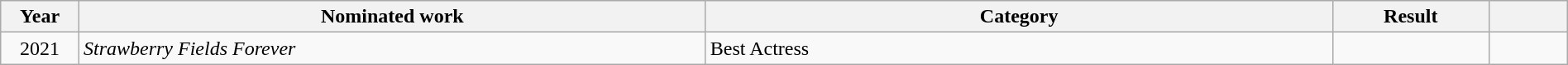<table class="wikitable" style="width:100%;">
<tr>
<th width=5%>Year</th>
<th style="width:40%;">Nominated work</th>
<th style="width:40%;">Category</th>
<th style="width:10%;">Result</th>
<th width=5%></th>
</tr>
<tr>
<td style="text-align:center;">2021</td>
<td style="text-align:left;"><em>Strawberry Fields Forever</em></td>
<td>Best Actress</td>
<td></td>
<td style="text-align:center;"></td>
</tr>
</table>
